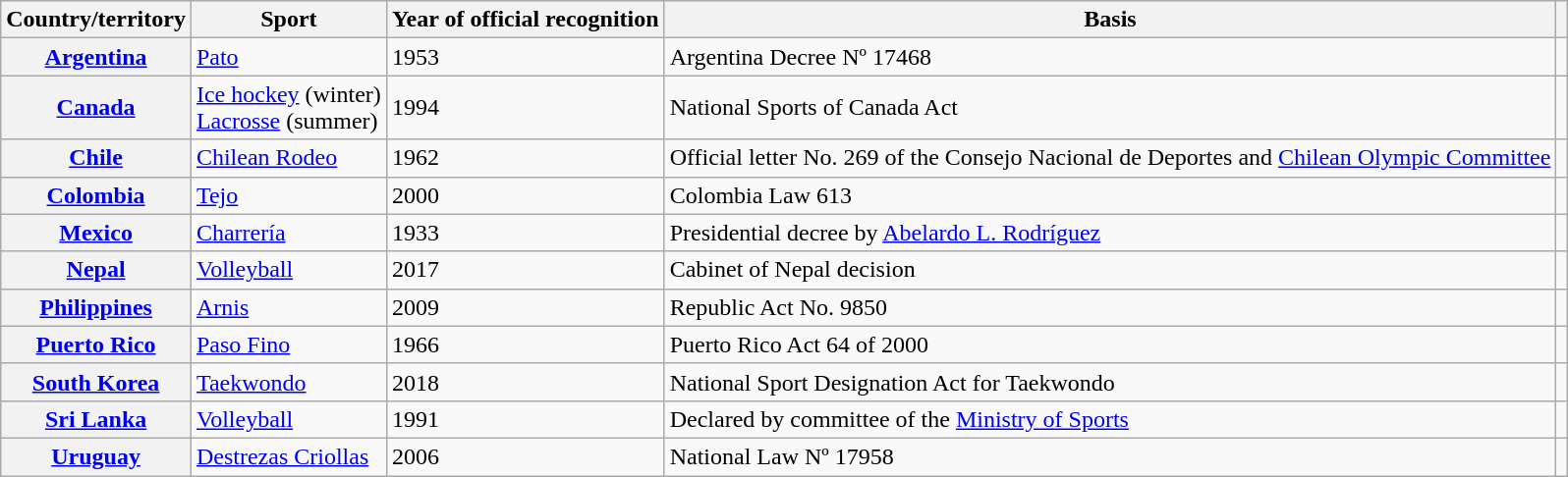<table class="wikitable sortable plainrowheaders">
<tr>
<th scope="col">Country/territory</th>
<th scope="col">Sport</th>
<th scope="col">Year of official recognition</th>
<th scope="col">Basis</th>
<th class="unsortable" scope="col"></th>
</tr>
<tr>
<th scope="row"><a href='#'>Argentina</a></th>
<td><a href='#'>Pato</a></td>
<td>1953</td>
<td>Argentina Decree Nº 17468</td>
<td></td>
</tr>
<tr>
<th scope="row"><a href='#'>Canada</a></th>
<td><a href='#'>Ice hockey</a> (winter)<br><a href='#'>Lacrosse</a> (summer)</td>
<td>1994</td>
<td>National Sports of Canada Act</td>
<td></td>
</tr>
<tr>
<th scope="row"><a href='#'>Chile</a></th>
<td><a href='#'>Chilean Rodeo</a></td>
<td>1962</td>
<td>Official letter No. 269 of the Consejo Nacional de Deportes and <a href='#'>Chilean Olympic Committee</a></td>
<td></td>
</tr>
<tr>
<th scope="row"><a href='#'>Colombia</a></th>
<td><a href='#'>Tejo</a></td>
<td>2000</td>
<td>Colombia Law 613</td>
<td></td>
</tr>
<tr>
<th scope="row"><a href='#'>Mexico</a></th>
<td><a href='#'>Charrería</a></td>
<td>1933</td>
<td>Presidential decree by <a href='#'>Abelardo L. Rodríguez</a></td>
<td></td>
</tr>
<tr>
<th scope="row"><a href='#'>Nepal</a></th>
<td><a href='#'>Volleyball</a></td>
<td>2017</td>
<td>Cabinet of Nepal decision</td>
<td></td>
</tr>
<tr>
<th scope="row"><a href='#'>Philippines</a></th>
<td><a href='#'>Arnis</a></td>
<td>2009</td>
<td>Republic Act No. 9850</td>
<td></td>
</tr>
<tr>
<th scope="row"><a href='#'>Puerto Rico</a></th>
<td><a href='#'>Paso Fino</a></td>
<td>1966</td>
<td>Puerto Rico Act 64 of 2000</td>
<td></td>
</tr>
<tr>
<th scope="row"><a href='#'>South Korea</a></th>
<td><a href='#'>Taekwondo</a></td>
<td>2018</td>
<td>National Sport Designation Act for Taekwondo</td>
<td></td>
</tr>
<tr>
<th scope="row"><a href='#'>Sri Lanka</a></th>
<td><a href='#'>Volleyball</a></td>
<td>1991</td>
<td>Declared by committee of the <a href='#'>Ministry of Sports</a></td>
<td></td>
</tr>
<tr>
<th scope="row"><a href='#'>Uruguay</a></th>
<td><a href='#'>Destrezas Criollas</a></td>
<td>2006</td>
<td>National Law Nº 17958</td>
<td></td>
</tr>
</table>
